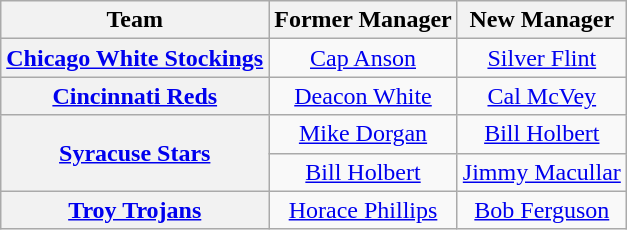<table class="wikitable plainrowheaders" style="text-align:center;">
<tr>
<th scope="col">Team</th>
<th scope="col">Former Manager</th>
<th scope="col">New Manager</th>
</tr>
<tr>
<th scope="row" style="text-align:center;"><a href='#'>Chicago White Stockings</a></th>
<td><a href='#'>Cap Anson</a></td>
<td><a href='#'>Silver Flint</a></td>
</tr>
<tr>
<th scope="row" style="text-align:center;"><a href='#'>Cincinnati Reds</a></th>
<td><a href='#'>Deacon White</a></td>
<td><a href='#'>Cal McVey</a></td>
</tr>
<tr>
<th rowspan="2" scope="row" style="text-align:center;"><a href='#'>Syracuse Stars</a></th>
<td><a href='#'>Mike Dorgan</a></td>
<td><a href='#'>Bill Holbert</a></td>
</tr>
<tr>
<td><a href='#'>Bill Holbert</a></td>
<td><a href='#'>Jimmy Macullar</a></td>
</tr>
<tr>
<th scope="row" style="text-align:center;"><a href='#'>Troy Trojans</a></th>
<td><a href='#'>Horace Phillips</a></td>
<td><a href='#'>Bob Ferguson</a></td>
</tr>
</table>
